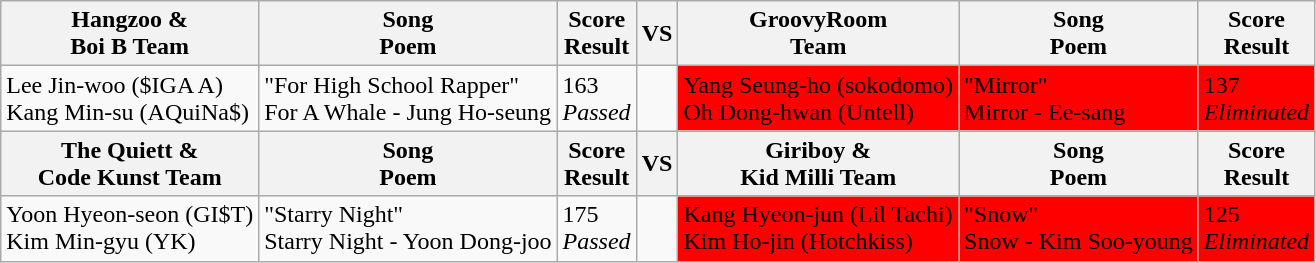<table class="wikitable mw-collapsible">
<tr>
<th>Hangzoo &<br>Boi B Team</th>
<th>Song<br>Poem</th>
<th>Score<br>Result</th>
<th>VS</th>
<th>GroovyRoom<br>Team</th>
<th>Song<br>Poem</th>
<th>Score<br>Result</th>
</tr>
<tr>
<td>Lee Jin-woo ($IGA A)<br>Kang Min-su (AQuiNa$)</td>
<td>"For High School Rapper"<br>For A Whale - Jung Ho-seung</td>
<td>163<br><em>Passed</em></td>
<td></td>
<td style="background:red">Yang Seung-ho (sokodomo)<br>Oh Dong-hwan (Untell)</td>
<td style="background:red">"Mirror"<br>Mirror - Ee-sang</td>
<td style="background:red">137<br><em>Eliminated</em></td>
</tr>
<tr>
<th>The Quiett &<br>Code Kunst Team</th>
<th>Song<br>Poem</th>
<th>Score<br>Result</th>
<th>VS</th>
<th>Giriboy &<br>Kid Milli Team</th>
<th>Song<br>Poem</th>
<th>Score<br>Result</th>
</tr>
<tr>
<td>Yoon Hyeon-seon (GI$T)<br>Kim Min-gyu (YK)</td>
<td>"Starry Night"<br>Starry Night - Yoon Dong-joo</td>
<td>175<br><em>Passed</em></td>
<td></td>
<td style="background:red">Kang Hyeon-jun (Lil Tachi)<br>Kim Ho-jin (Hotchkiss)</td>
<td style="background:red">"Snow"<br>Snow - Kim Soo-young</td>
<td style="background:red">125<br><em>Eliminated</em></td>
</tr>
</table>
